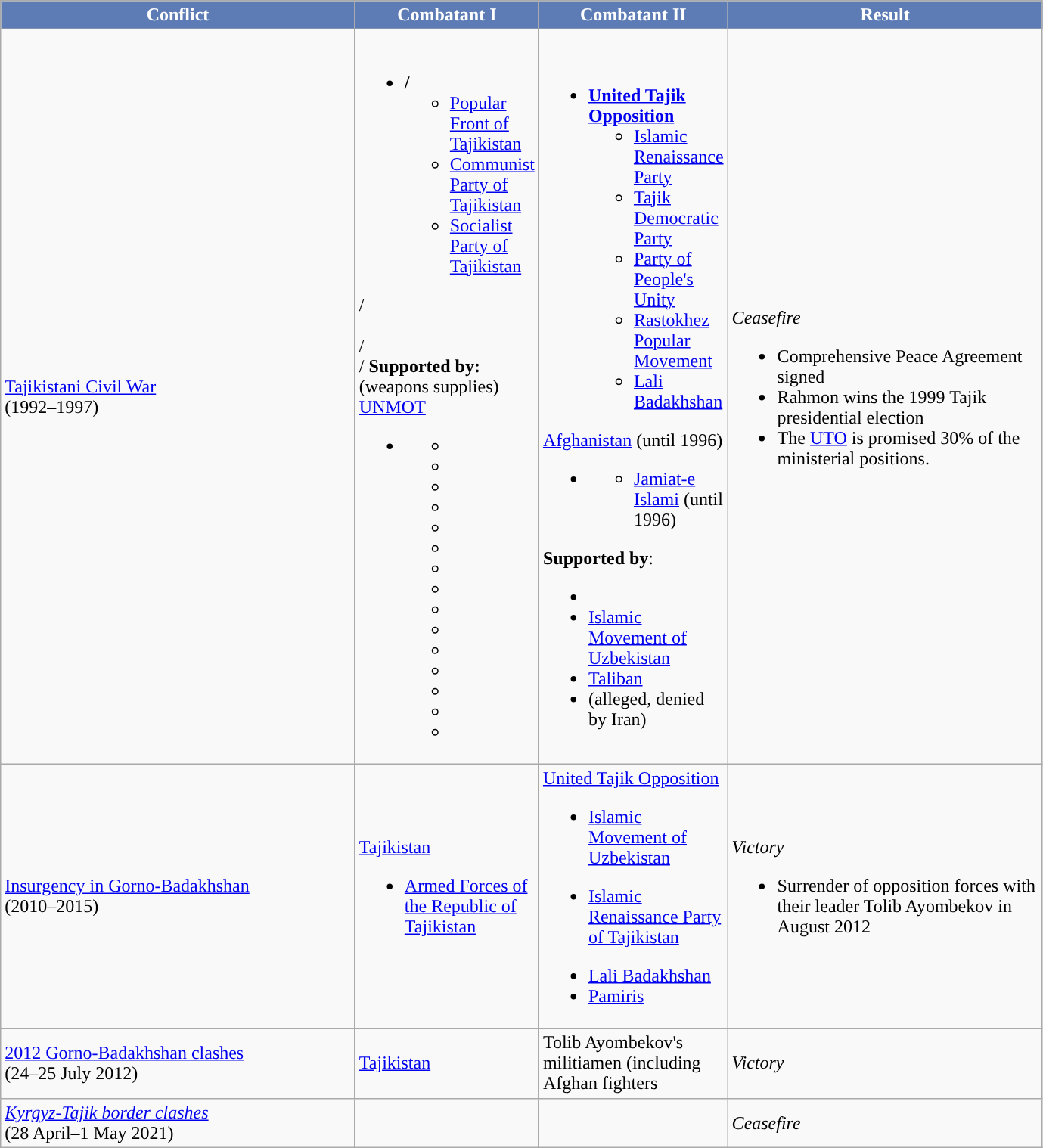<table class="wikitable">
<tr>
<th style="background-color:#5D7CB5; color:white; " width="305">Conflict</th>
<th style="background-color:#5D7CB5; color:white; " width="140">Combatant I</th>
<th style="background-color:#5D7CB5; color:white; " width="140">Combatant II</th>
<th style="background-color:#5D7CB5; color:white; " width="270">Result</th>
</tr>
<tr>
<td><a href='#'>Tajikistani Civil War</a><br>(1992–1997)</td>
<td><br><ul><li><strong>/</strong><ul><li><a href='#'>Popular Front of Tajikistan</a></li><li> <a href='#'>Communist Party of Tajikistan</a></li><li><a href='#'>Socialist Party of Tajikistan</a></li></ul></li></ul>/<br>
<br>
/<br>
/
<strong>Supported by:</strong><br> (weapons supplies)<br> <a href='#'>UNMOT</a><ul><li><ul><li></li><li></li><li></li><li></li><li></li><li></li><li></li><li></li><li></li><li></li><li></li><li></li><li></li><li></li><li></li></ul></li></ul></td>
<td><br><ul><li> <strong><a href='#'>United Tajik Opposition</a></strong><ul><li> <a href='#'>Islamic Renaissance Party</a></li><li> <a href='#'>Tajik Democratic Party</a></li><li><a href='#'>Party of People's Unity</a></li><li><a href='#'>Rastokhez Popular Movement</a></li><li> <a href='#'>Lali Badakhshan</a></li></ul></li></ul> <a href='#'>Afghanistan</a> (until 1996)<ul><li><ul><li> <a href='#'>Jamiat-e Islami</a> (until 1996)</li></ul></li></ul><strong>Supported by</strong>:<ul><li></li><li> <a href='#'>Islamic Movement of Uzbekistan</a></li><li> <a href='#'>Taliban</a></li><li> (alleged, denied by Iran)</li></ul></td>
<td><em>Ceasefire</em><br><ul><li>Comprehensive Peace Agreement signed</li><li>Rahmon wins the 1999 Tajik presidential election</li><li>The <a href='#'>UTO</a> is promised 30% of the ministerial positions.</li></ul></td>
</tr>
<tr>
<td><a href='#'>Insurgency in Gorno-Badakhshan</a><br>(2010–2015)</td>
<td> <a href='#'>Tajikistan</a><br><ul><li><a href='#'>Armed Forces of the Republic of Tajikistan</a></li></ul></td>
<td> <a href='#'>United Tajik Opposition</a><br><ul><li> <a href='#'>Islamic Movement of Uzbekistan</a></li></ul><ul><li> <a href='#'>Islamic Renaissance Party of Tajikistan</a></li></ul><ul><li> <a href='#'>Lali Badakhshan</a></li><li> <a href='#'>Pamiris</a></li></ul></td>
<td><em>Victory</em><br><ul><li>Surrender of opposition forces with their leader Tolib Ayombekov in August 2012</li></ul></td>
</tr>
<tr>
<td><a href='#'>2012 Gorno-Badakhshan clashes</a><br>(24–25 July 2012)</td>
<td> <a href='#'>Tajikistan</a></td>
<td>Tolib Ayombekov's militiamen (including Afghan fighters</td>
<td><em>Victory</em></td>
</tr>
<tr>
<td><em><a href='#'>Kyrgyz-Tajik border clashes</a></em><br>(28 April–1 May 2021)</td>
<td></td>
<td></td>
<td><em>Ceasefire</em></td>
</tr>
</table>
